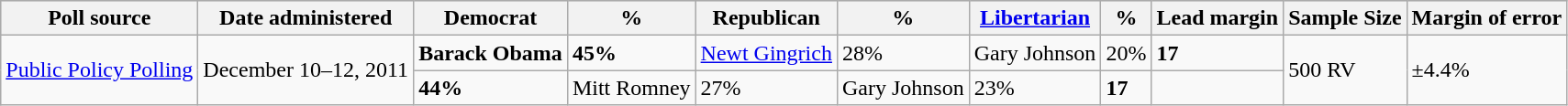<table class="wikitable">
<tr style="background:lightgrey;">
<th>Poll source</th>
<th>Date administered</th>
<th>Democrat</th>
<th>%</th>
<th>Republican</th>
<th>%</th>
<th><a href='#'>Libertarian</a></th>
<th>%</th>
<th>Lead margin</th>
<th>Sample Size</th>
<th>Margin of error</th>
</tr>
<tr>
<td rowspan=2><a href='#'>Public Policy Polling</a></td>
<td rowspan=2>December 10–12, 2011</td>
<td><strong>Barack Obama</strong></td>
<td><strong>45%</strong></td>
<td><a href='#'>Newt Gingrich</a></td>
<td>28%</td>
<td>Gary Johnson</td>
<td>20%</td>
<td><strong>17</strong></td>
<td rowspan=2>500 RV</td>
<td rowspan=2>±4.4%</td>
</tr>
<tr>
<td><strong>44%</strong></td>
<td>Mitt Romney</td>
<td>27%</td>
<td>Gary Johnson</td>
<td>23%</td>
<td><strong>17</strong></td>
</tr>
</table>
